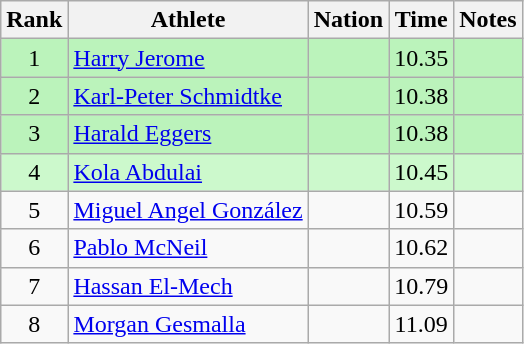<table class="wikitable sortable" style="text-align:center">
<tr>
<th>Rank</th>
<th>Athlete</th>
<th>Nation</th>
<th>Time</th>
<th>Notes</th>
</tr>
<tr bgcolor=bbf3bb>
<td>1</td>
<td align=left><a href='#'>Harry Jerome</a></td>
<td align=left></td>
<td>10.35</td>
<td></td>
</tr>
<tr bgcolor=bbf3bb>
<td>2</td>
<td align=left><a href='#'>Karl-Peter Schmidtke</a></td>
<td align=left></td>
<td>10.38</td>
<td></td>
</tr>
<tr bgcolor=bbf3bb>
<td>3</td>
<td align=left><a href='#'>Harald Eggers</a></td>
<td align=left></td>
<td>10.38</td>
<td></td>
</tr>
<tr bgcolor=ccf9cc>
<td>4</td>
<td align=left><a href='#'>Kola Abdulai</a></td>
<td align=left></td>
<td>10.45</td>
<td></td>
</tr>
<tr>
<td>5</td>
<td align=left><a href='#'>Miguel Angel González</a></td>
<td align=left></td>
<td>10.59</td>
<td></td>
</tr>
<tr>
<td>6</td>
<td align=left><a href='#'>Pablo McNeil</a></td>
<td align=left></td>
<td>10.62</td>
<td></td>
</tr>
<tr>
<td>7</td>
<td align=left><a href='#'>Hassan El-Mech</a></td>
<td align=left></td>
<td>10.79</td>
<td></td>
</tr>
<tr>
<td>8</td>
<td align=left><a href='#'>Morgan Gesmalla</a></td>
<td align=left></td>
<td>11.09</td>
<td></td>
</tr>
</table>
